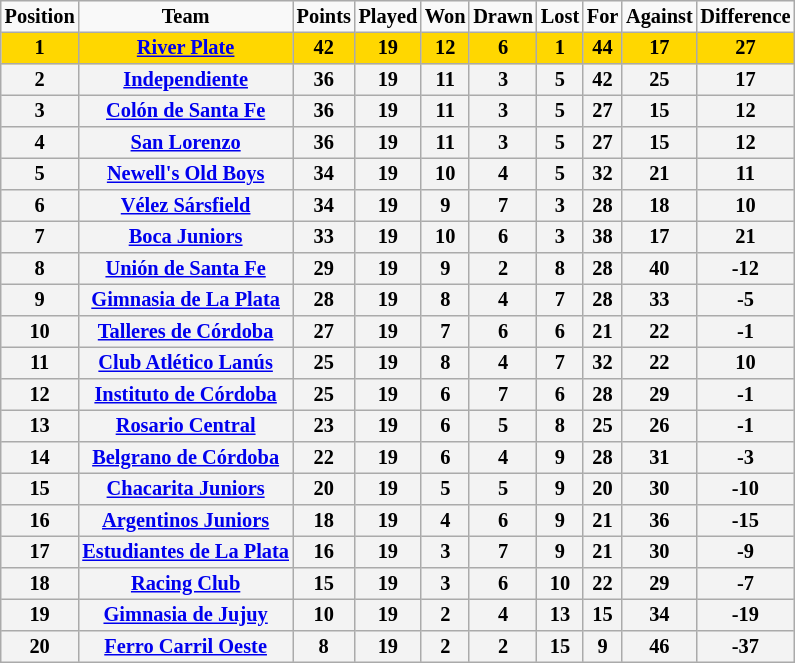<table border="2" cellpadding="2" cellspacing="0" style="margin: 0; background: #f9f9f9; border: 1px #aaa solid; border-collapse: collapse; font-size: 85%;">
<tr>
<th>Position</th>
<th>Team</th>
<th>Points</th>
<th>Played</th>
<th>Won</th>
<th>Drawn</th>
<th>Lost</th>
<th>For</th>
<th>Against</th>
<th>Difference</th>
</tr>
<tr>
<th bgcolor="gold">1</th>
<th bgcolor="gold"><a href='#'>River Plate</a></th>
<th bgcolor="gold">42</th>
<th bgcolor="gold">19</th>
<th bgcolor="gold">12</th>
<th bgcolor="gold">6</th>
<th bgcolor="gold">1</th>
<th bgcolor="gold">44</th>
<th bgcolor="gold">17</th>
<th bgcolor="gold">27</th>
</tr>
<tr>
<th bgcolor="F3F3F3">2</th>
<th bgcolor="F3F3F3"><a href='#'>Independiente</a></th>
<th bgcolor="F3F3F3">36</th>
<th bgcolor="F3F3F3">19</th>
<th bgcolor="F3F3F3">11</th>
<th bgcolor="F3F3F3">3</th>
<th bgcolor="F3F3F3">5</th>
<th bgcolor="F3F3F3">42</th>
<th bgcolor="F3F3F3">25</th>
<th bgcolor="F3F3F3">17</th>
</tr>
<tr>
<th bgcolor="F3F3F3">3</th>
<th bgcolor="F3F3F3"><a href='#'>Colón de Santa Fe</a></th>
<th bgcolor="F3F3F3">36</th>
<th bgcolor="F3F3F3">19</th>
<th bgcolor="F3F3F3">11</th>
<th bgcolor="F3F3F3">3</th>
<th bgcolor="F3F3F3">5</th>
<th bgcolor="F3F3F3">27</th>
<th bgcolor="F3F3F3">15</th>
<th bgcolor="F3F3F3">12</th>
</tr>
<tr>
<th bgcolor="F3F3F3">4</th>
<th bgcolor="F3F3F3"><a href='#'>San Lorenzo</a></th>
<th bgcolor="F3F3F3">36</th>
<th bgcolor="F3F3F3">19</th>
<th bgcolor="F3F3F3">11</th>
<th bgcolor="F3F3F3">3</th>
<th bgcolor="F3F3F3">5</th>
<th bgcolor="F3F3F3">27</th>
<th bgcolor="F3F3F3">15</th>
<th bgcolor="F3F3F3">12</th>
</tr>
<tr>
<th bgcolor="F3F3F3">5</th>
<th bgcolor="F3F3F3"><a href='#'>Newell's Old Boys</a></th>
<th bgcolor="F3F3F3">34</th>
<th bgcolor="F3F3F3">19</th>
<th bgcolor="F3F3F3">10</th>
<th bgcolor="F3F3F3">4</th>
<th bgcolor="F3F3F3">5</th>
<th bgcolor="F3F3F3">32</th>
<th bgcolor="F3F3F3">21</th>
<th bgcolor="F3F3F3">11</th>
</tr>
<tr>
<th bgcolor="F3F3F3">6</th>
<th bgcolor="F3F3F3"><a href='#'>Vélez Sársfield</a></th>
<th bgcolor="F3F3F3">34</th>
<th bgcolor="F3F3F3">19</th>
<th bgcolor="F3F3F3">9</th>
<th bgcolor="F3F3F3">7</th>
<th bgcolor="F3F3F3">3</th>
<th bgcolor="F3F3F3">28</th>
<th bgcolor="F3F3F3">18</th>
<th bgcolor="F3F3F3">10</th>
</tr>
<tr>
<th bgcolor="F3F3F3">7</th>
<th bgcolor="F3F3F3"><a href='#'>Boca Juniors</a></th>
<th bgcolor="F3F3F3">33</th>
<th bgcolor="F3F3F3">19</th>
<th bgcolor="F3F3F3">10</th>
<th bgcolor="F3F3F3">6</th>
<th bgcolor="F3F3F3">3</th>
<th bgcolor="F3F3F3">38</th>
<th bgcolor="F3F3F3">17</th>
<th bgcolor="F3F3F3">21</th>
</tr>
<tr>
<th bgcolor="F3F3F3">8</th>
<th bgcolor="F3F3F3"><a href='#'>Unión de Santa Fe</a></th>
<th bgcolor="F3F3F3">29</th>
<th bgcolor="F3F3F3">19</th>
<th bgcolor="F3F3F3">9</th>
<th bgcolor="F3F3F3">2</th>
<th bgcolor="F3F3F3">8</th>
<th bgcolor="F3F3F3">28</th>
<th bgcolor="F3F3F3">40</th>
<th bgcolor="F3F3F3">-12</th>
</tr>
<tr>
<th bgcolor="F3F3F3">9</th>
<th bgcolor="F3F3F3"><a href='#'>Gimnasia de La Plata</a></th>
<th bgcolor="F3F3F3">28</th>
<th bgcolor="F3F3F3">19</th>
<th bgcolor="F3F3F3">8</th>
<th bgcolor="F3F3F3">4</th>
<th bgcolor="F3F3F3">7</th>
<th bgcolor="F3F3F3">28</th>
<th bgcolor="F3F3F3">33</th>
<th bgcolor="F3F3F3">-5</th>
</tr>
<tr>
<th bgcolor="F3F3F3">10</th>
<th bgcolor="F3F3F3"><a href='#'>Talleres de Córdoba</a></th>
<th bgcolor="F3F3F3">27</th>
<th bgcolor="F3F3F3">19</th>
<th bgcolor="F3F3F3">7</th>
<th bgcolor="F3F3F3">6</th>
<th bgcolor="F3F3F3">6</th>
<th bgcolor="F3F3F3">21</th>
<th bgcolor="F3F3F3">22</th>
<th bgcolor="F3F3F3">-1</th>
</tr>
<tr>
<th bgcolor="F3F3F3">11</th>
<th bgcolor="F3F3F3"><a href='#'>Club Atlético Lanús</a></th>
<th bgcolor="F3F3F3">25</th>
<th bgcolor="F3F3F3">19</th>
<th bgcolor="F3F3F3">8</th>
<th bgcolor="F3F3F3">4</th>
<th bgcolor="F3F3F3">7</th>
<th bgcolor="F3F3F3">32</th>
<th bgcolor="F3F3F3">22</th>
<th bgcolor="F3F3F3">10</th>
</tr>
<tr>
<th bgcolor="F3F3F3">12</th>
<th bgcolor="F3F3F3"><a href='#'>Instituto de Córdoba</a></th>
<th bgcolor="F3F3F3">25</th>
<th bgcolor="F3F3F3">19</th>
<th bgcolor="F3F3F3">6</th>
<th bgcolor="F3F3F3">7</th>
<th bgcolor="F3F3F3">6</th>
<th bgcolor="F3F3F3">28</th>
<th bgcolor="F3F3F3">29</th>
<th bgcolor="F3F3F3">-1</th>
</tr>
<tr>
<th bgcolor="F3F3F3">13</th>
<th bgcolor="F3F3F3"><a href='#'>Rosario Central</a></th>
<th bgcolor="F3F3F3">23</th>
<th bgcolor="F3F3F3">19</th>
<th bgcolor="F3F3F3">6</th>
<th bgcolor="F3F3F3">5</th>
<th bgcolor="F3F3F3">8</th>
<th bgcolor="F3F3F3">25</th>
<th bgcolor="F3F3F3">26</th>
<th bgcolor="F3F3F3">-1</th>
</tr>
<tr>
<th bgcolor="F3F3F3">14</th>
<th bgcolor="F3F3F3"><a href='#'>Belgrano de Córdoba</a></th>
<th bgcolor="F3F3F3">22</th>
<th bgcolor="F3F3F3">19</th>
<th bgcolor="F3F3F3">6</th>
<th bgcolor="F3F3F3">4</th>
<th bgcolor="F3F3F3">9</th>
<th bgcolor="F3F3F3">28</th>
<th bgcolor="F3F3F3">31</th>
<th bgcolor="F3F3F3">-3</th>
</tr>
<tr>
<th bgcolor="F3F3F3">15</th>
<th bgcolor="F3F3F3"><a href='#'>Chacarita Juniors</a></th>
<th bgcolor="F3F3F3">20</th>
<th bgcolor="F3F3F3">19</th>
<th bgcolor="F3F3F3">5</th>
<th bgcolor="F3F3F3">5</th>
<th bgcolor="F3F3F3">9</th>
<th bgcolor="F3F3F3">20</th>
<th bgcolor="F3F3F3">30</th>
<th bgcolor="F3F3F3">-10</th>
</tr>
<tr>
<th bgcolor="F3F3F3">16</th>
<th bgcolor="F3F3F3"><a href='#'>Argentinos Juniors</a></th>
<th bgcolor="F3F3F3">18</th>
<th bgcolor="F3F3F3">19</th>
<th bgcolor="F3F3F3">4</th>
<th bgcolor="F3F3F3">6</th>
<th bgcolor="F3F3F3">9</th>
<th bgcolor="F3F3F3">21</th>
<th bgcolor="F3F3F3">36</th>
<th bgcolor="F3F3F3">-15</th>
</tr>
<tr>
<th bgcolor="F3F3F3">17</th>
<th bgcolor="F3F3F3"><a href='#'>Estudiantes de La Plata</a></th>
<th bgcolor="F3F3F3">16</th>
<th bgcolor="F3F3F3">19</th>
<th bgcolor="F3F3F3">3</th>
<th bgcolor="F3F3F3">7</th>
<th bgcolor="F3F3F3">9</th>
<th bgcolor="F3F3F3">21</th>
<th bgcolor="F3F3F3">30</th>
<th bgcolor="F3F3F3">-9</th>
</tr>
<tr>
<th bgcolor="F3F3F3">18</th>
<th bgcolor="F3F3F3"><a href='#'>Racing Club</a></th>
<th bgcolor="F3F3F3">15</th>
<th bgcolor="F3F3F3">19</th>
<th bgcolor="F3F3F3">3</th>
<th bgcolor="F3F3F3">6</th>
<th bgcolor="F3F3F3">10</th>
<th bgcolor="F3F3F3">22</th>
<th bgcolor="F3F3F3">29</th>
<th bgcolor="F3F3F3">-7</th>
</tr>
<tr>
<th bgcolor="F3F3F3">19</th>
<th bgcolor="F3F3F3"><a href='#'>Gimnasia de Jujuy</a></th>
<th bgcolor="F3F3F3">10</th>
<th bgcolor="F3F3F3">19</th>
<th bgcolor="F3F3F3">2</th>
<th bgcolor="F3F3F3">4</th>
<th bgcolor="F3F3F3">13</th>
<th bgcolor="F3F3F3">15</th>
<th bgcolor="F3F3F3">34</th>
<th bgcolor="F3F3F3">-19</th>
</tr>
<tr>
<th bgcolor="F3F3F3">20</th>
<th bgcolor="F3F3F3"><a href='#'>Ferro Carril Oeste</a></th>
<th bgcolor="F3F3F3">8</th>
<th bgcolor="F3F3F3">19</th>
<th bgcolor="F3F3F3">2</th>
<th bgcolor="F3F3F3">2</th>
<th bgcolor="F3F3F3">15</th>
<th bgcolor="F3F3F3">9</th>
<th bgcolor="F3F3F3">46</th>
<th bgcolor="F3F3F3">-37</th>
</tr>
</table>
